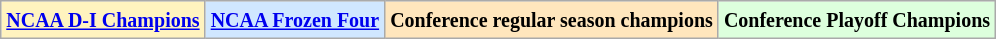<table class="wikitable">
<tr>
<td bgcolor="#FFF3BF"><small><strong><a href='#'>NCAA D-I Champions</a> </strong></small></td>
<td bgcolor="#D0E7FF"><small><strong><a href='#'>NCAA Frozen Four</a></strong></small></td>
<td bgcolor="#FFE6BD"><small><strong>Conference regular season champions</strong></small></td>
<td bgcolor="#ddffdd"><small><strong>Conference Playoff Champions</strong></small></td>
</tr>
</table>
